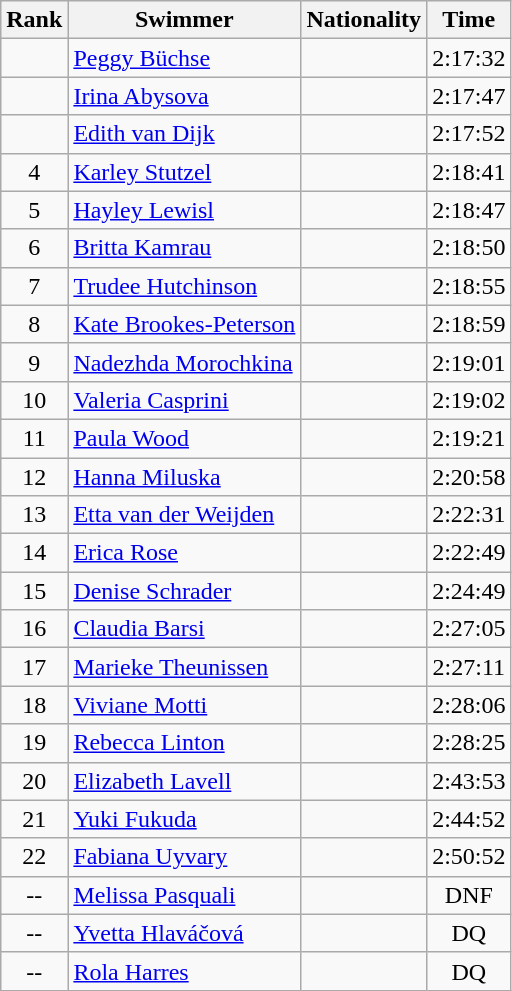<table class="wikitable" border="1" style="text-align:center">
<tr>
<th>Rank</th>
<th>Swimmer</th>
<th>Nationality</th>
<th>Time</th>
</tr>
<tr>
<td></td>
<td align=left><a href='#'>Peggy Büchse</a></td>
<td align=left></td>
<td>2:17:32</td>
</tr>
<tr>
<td></td>
<td align=left><a href='#'>Irina Abysova</a></td>
<td align=left></td>
<td>2:17:47</td>
</tr>
<tr>
<td></td>
<td align=left><a href='#'>Edith van Dijk</a></td>
<td align=left></td>
<td>2:17:52</td>
</tr>
<tr>
<td>4</td>
<td align=left><a href='#'>Karley Stutzel</a></td>
<td align=left></td>
<td>2:18:41</td>
</tr>
<tr>
<td>5</td>
<td align=left><a href='#'>Hayley Lewisl</a></td>
<td align=left></td>
<td>2:18:47</td>
</tr>
<tr>
<td>6</td>
<td align=left><a href='#'>Britta Kamrau</a></td>
<td align=left></td>
<td>2:18:50</td>
</tr>
<tr>
<td>7</td>
<td align=left><a href='#'>Trudee Hutchinson</a></td>
<td align=left></td>
<td>2:18:55</td>
</tr>
<tr>
<td>8</td>
<td align=left><a href='#'>Kate Brookes-Peterson</a></td>
<td align=left></td>
<td>2:18:59</td>
</tr>
<tr>
<td>9</td>
<td align=left><a href='#'>Nadezhda Morochkina</a></td>
<td align=left></td>
<td>2:19:01</td>
</tr>
<tr>
<td>10</td>
<td align=left><a href='#'>Valeria Casprini</a></td>
<td align=left></td>
<td>2:19:02</td>
</tr>
<tr>
<td>11</td>
<td align=left><a href='#'>Paula Wood</a></td>
<td align=left></td>
<td>2:19:21</td>
</tr>
<tr>
<td>12</td>
<td align=left><a href='#'>Hanna Miluska</a></td>
<td align=left></td>
<td>2:20:58</td>
</tr>
<tr>
<td>13</td>
<td align=left><a href='#'>Etta van der Weijden</a></td>
<td align=left></td>
<td>2:22:31</td>
</tr>
<tr>
<td>14</td>
<td align=left><a href='#'>Erica Rose</a></td>
<td align=left></td>
<td>2:22:49</td>
</tr>
<tr>
<td>15</td>
<td align=left><a href='#'>Denise Schrader</a></td>
<td align=left></td>
<td>2:24:49</td>
</tr>
<tr>
<td>16</td>
<td align=left><a href='#'>Claudia Barsi</a></td>
<td align=left></td>
<td>2:27:05</td>
</tr>
<tr>
<td>17</td>
<td align=left><a href='#'>Marieke Theunissen</a></td>
<td align=left></td>
<td>2:27:11</td>
</tr>
<tr>
<td>18</td>
<td align=left><a href='#'>Viviane Motti</a></td>
<td align=left></td>
<td>2:28:06</td>
</tr>
<tr>
<td>19</td>
<td align=left><a href='#'>Rebecca Linton</a></td>
<td align=left></td>
<td>2:28:25</td>
</tr>
<tr>
<td>20</td>
<td align=left><a href='#'>Elizabeth Lavell</a></td>
<td align=left></td>
<td>2:43:53</td>
</tr>
<tr>
<td>21</td>
<td align=left><a href='#'>Yuki Fukuda</a></td>
<td align=left></td>
<td>2:44:52</td>
</tr>
<tr>
<td>22</td>
<td align=left><a href='#'>Fabiana Uyvary</a></td>
<td align=left></td>
<td>2:50:52</td>
</tr>
<tr>
<td>--</td>
<td align=left><a href='#'>Melissa Pasquali</a></td>
<td align=left></td>
<td>DNF</td>
</tr>
<tr>
<td>--</td>
<td align=left><a href='#'>Yvetta Hlaváčová</a></td>
<td align=left></td>
<td>DQ</td>
</tr>
<tr>
<td>--</td>
<td align=left><a href='#'>Rola Harres</a></td>
<td align=left></td>
<td>DQ</td>
</tr>
</table>
